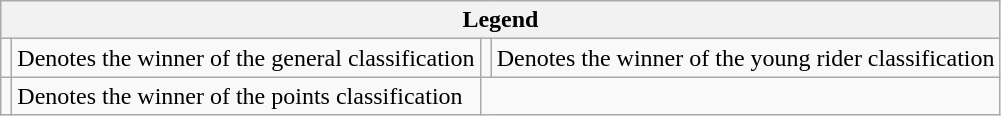<table class="wikitable">
<tr>
<th colspan="4">Legend</th>
</tr>
<tr>
<td></td>
<td>Denotes the winner of the general classification</td>
<td></td>
<td>Denotes the winner of the young rider classification</td>
</tr>
<tr>
<td></td>
<td>Denotes the winner of the points classification</td>
</tr>
</table>
